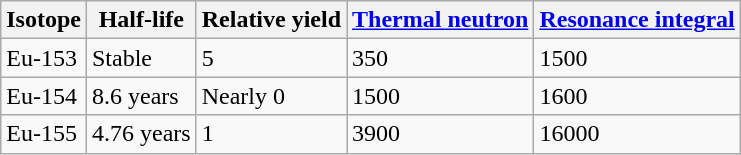<table class=wikitable>
<tr>
<th>Isotope</th>
<th>Half-life</th>
<th>Relative yield</th>
<th><a href='#'>Thermal neutron</a></th>
<th><a href='#'>Resonance integral</a></th>
</tr>
<tr>
<td>Eu-153</td>
<td>Stable</td>
<td>5</td>
<td>350</td>
<td>1500</td>
</tr>
<tr>
<td>Eu-154</td>
<td>8.6 years</td>
<td>Nearly 0</td>
<td>1500</td>
<td>1600</td>
</tr>
<tr>
<td>Eu-155</td>
<td>4.76 years</td>
<td>1</td>
<td>3900</td>
<td>16000</td>
</tr>
</table>
